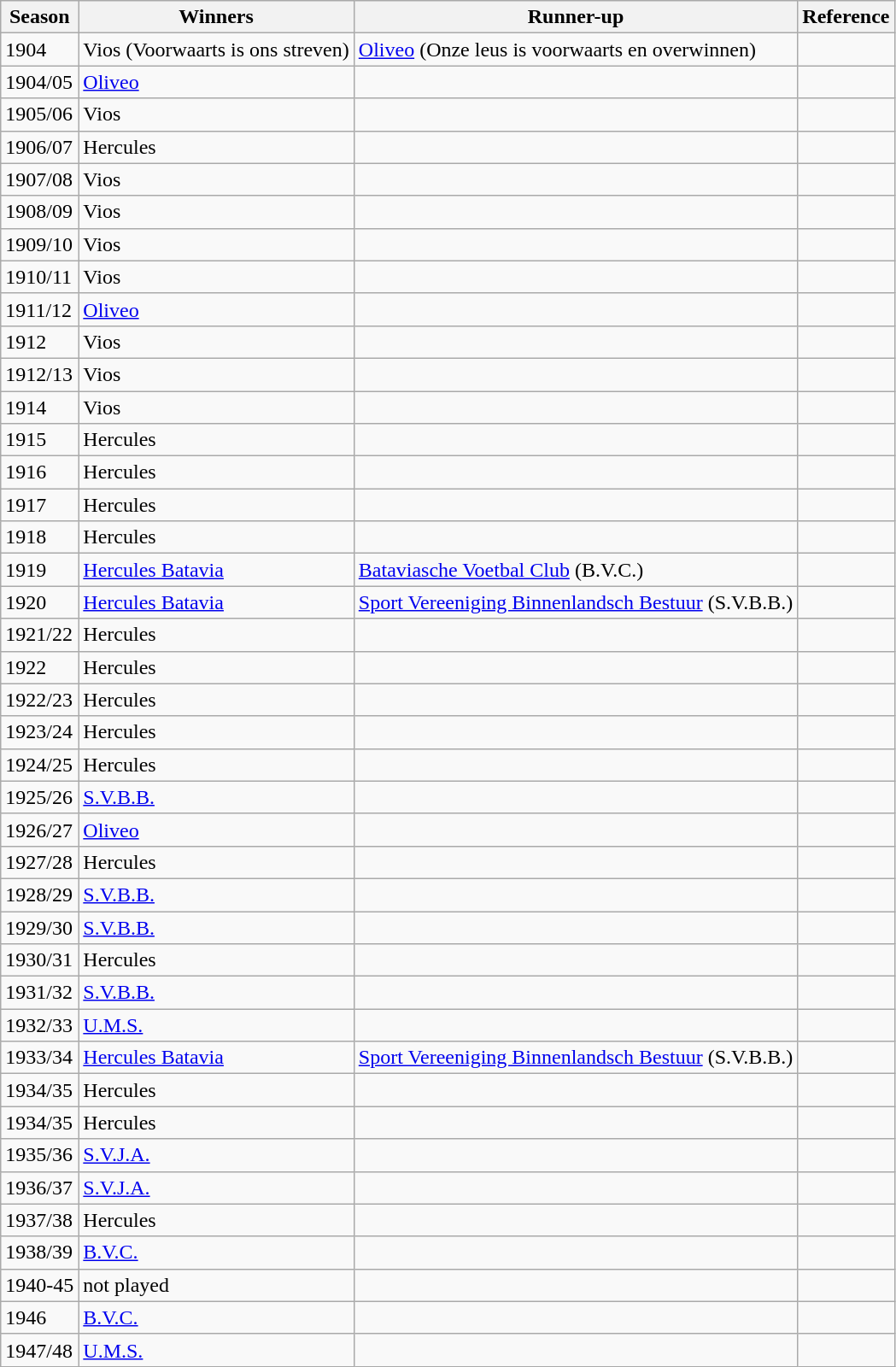<table class="wikitable">
<tr>
<th>Season</th>
<th>Winners</th>
<th>Runner-up</th>
<th>Reference</th>
</tr>
<tr>
<td>1904</td>
<td>Vios (Voorwaarts is ons streven)</td>
<td><a href='#'>Oliveo</a> (Onze leus is voorwaarts en overwinnen)</td>
<td></td>
</tr>
<tr>
<td>1904/05</td>
<td><a href='#'>Oliveo</a></td>
<td></td>
<td></td>
</tr>
<tr>
<td>1905/06</td>
<td>Vios</td>
<td></td>
<td></td>
</tr>
<tr>
<td>1906/07</td>
<td>Hercules</td>
<td></td>
<td></td>
</tr>
<tr>
<td>1907/08</td>
<td>Vios</td>
<td></td>
<td></td>
</tr>
<tr>
<td>1908/09</td>
<td>Vios</td>
<td></td>
<td></td>
</tr>
<tr>
<td>1909/10</td>
<td>Vios</td>
<td></td>
<td></td>
</tr>
<tr>
<td>1910/11</td>
<td>Vios</td>
<td></td>
<td></td>
</tr>
<tr>
<td>1911/12</td>
<td><a href='#'>Oliveo</a></td>
<td></td>
<td></td>
</tr>
<tr>
<td>1912</td>
<td>Vios</td>
<td></td>
<td></td>
</tr>
<tr>
<td>1912/13</td>
<td>Vios</td>
<td></td>
<td></td>
</tr>
<tr>
<td>1914</td>
<td>Vios</td>
<td></td>
<td></td>
</tr>
<tr>
<td>1915</td>
<td>Hercules</td>
<td></td>
<td></td>
</tr>
<tr>
<td>1916</td>
<td>Hercules</td>
<td></td>
<td></td>
</tr>
<tr>
<td>1917</td>
<td>Hercules</td>
<td></td>
<td></td>
</tr>
<tr>
<td>1918</td>
<td>Hercules</td>
<td></td>
<td></td>
</tr>
<tr>
<td>1919</td>
<td><a href='#'>Hercules Batavia</a></td>
<td><a href='#'>Bataviasche Voetbal Club</a> (B.V.C.)</td>
<td></td>
</tr>
<tr>
<td>1920</td>
<td><a href='#'>Hercules Batavia</a></td>
<td><a href='#'>Sport Vereeniging Binnenlandsch Bestuur</a> (S.V.B.B.)</td>
<td></td>
</tr>
<tr>
<td>1921/22</td>
<td>Hercules</td>
<td></td>
<td></td>
</tr>
<tr>
<td>1922</td>
<td>Hercules</td>
<td></td>
<td></td>
</tr>
<tr>
<td>1922/23</td>
<td>Hercules</td>
<td></td>
<td></td>
</tr>
<tr>
<td>1923/24</td>
<td>Hercules</td>
<td></td>
<td></td>
</tr>
<tr>
<td>1924/25</td>
<td>Hercules</td>
<td></td>
<td></td>
</tr>
<tr>
<td>1925/26</td>
<td><a href='#'>S.V.B.B.</a></td>
<td></td>
<td></td>
</tr>
<tr>
<td>1926/27</td>
<td><a href='#'>Oliveo</a></td>
<td></td>
<td></td>
</tr>
<tr>
<td>1927/28</td>
<td>Hercules</td>
<td></td>
<td></td>
</tr>
<tr>
<td>1928/29</td>
<td><a href='#'>S.V.B.B.</a></td>
<td></td>
<td></td>
</tr>
<tr>
<td>1929/30</td>
<td><a href='#'>S.V.B.B.</a></td>
<td></td>
<td></td>
</tr>
<tr>
<td>1930/31</td>
<td>Hercules</td>
<td></td>
<td></td>
</tr>
<tr>
<td>1931/32</td>
<td><a href='#'>S.V.B.B.</a></td>
<td></td>
<td></td>
</tr>
<tr>
<td>1932/33</td>
<td><a href='#'>U.M.S.</a></td>
<td></td>
<td></td>
</tr>
<tr>
<td>1933/34</td>
<td><a href='#'>Hercules Batavia</a></td>
<td><a href='#'>Sport Vereeniging Binnenlandsch Bestuur</a> (S.V.B.B.)</td>
<td></td>
</tr>
<tr>
<td>1934/35</td>
<td>Hercules</td>
<td></td>
<td></td>
</tr>
<tr>
<td>1934/35</td>
<td>Hercules</td>
<td></td>
<td></td>
</tr>
<tr>
<td>1935/36</td>
<td><a href='#'>S.V.J.A.</a></td>
<td></td>
<td></td>
</tr>
<tr>
<td>1936/37</td>
<td><a href='#'>S.V.J.A.</a></td>
<td></td>
<td></td>
</tr>
<tr>
<td>1937/38</td>
<td>Hercules</td>
<td></td>
<td></td>
</tr>
<tr>
<td>1938/39</td>
<td><a href='#'>B.V.C.</a></td>
<td></td>
<td></td>
</tr>
<tr>
<td>1940-45</td>
<td>not played</td>
<td></td>
<td></td>
</tr>
<tr>
<td>1946</td>
<td><a href='#'>B.V.C.</a></td>
<td></td>
<td></td>
</tr>
<tr>
<td>1947/48</td>
<td><a href='#'>U.M.S.</a></td>
<td></td>
<td></td>
</tr>
</table>
